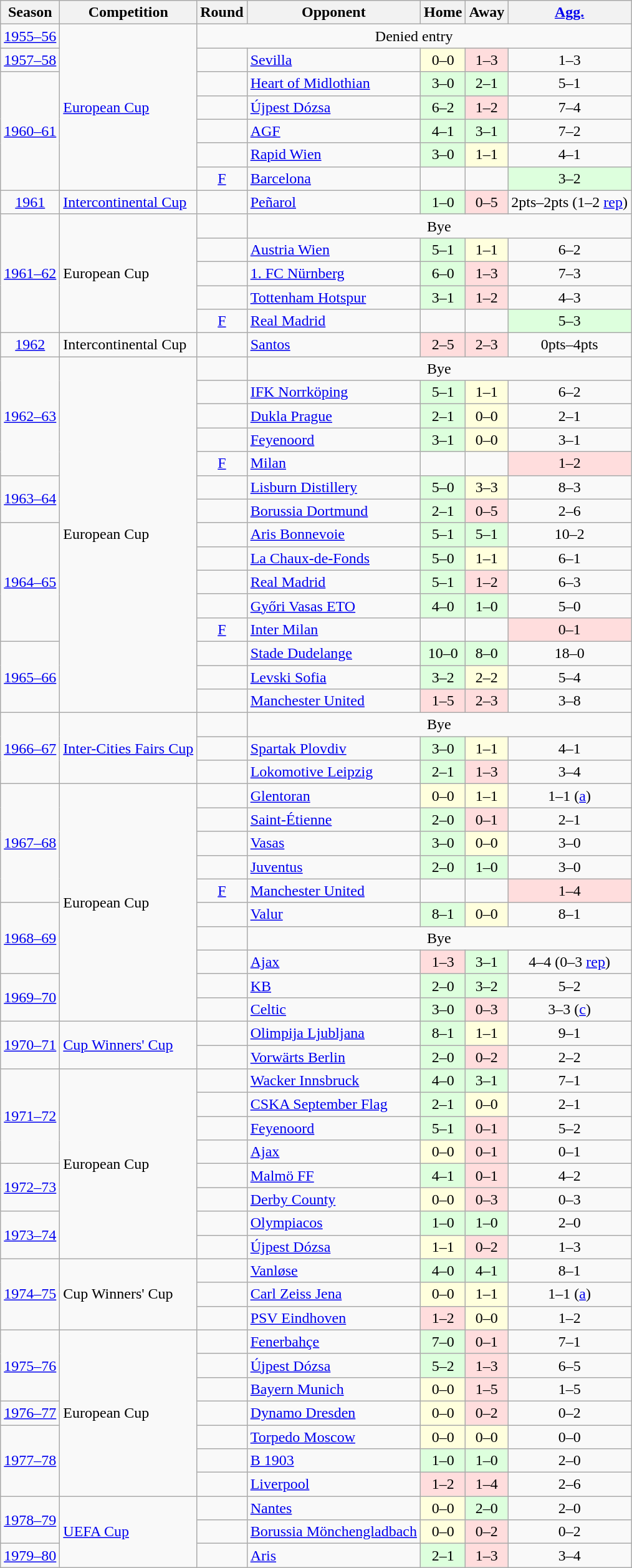<table class="wikitable collapsible collapsed" style="text-align: center;">
<tr>
<th>Season</th>
<th>Competition</th>
<th>Round</th>
<th>Opponent</th>
<th>Home</th>
<th>Away</th>
<th><a href='#'>Agg.</a></th>
</tr>
<tr>
<td><a href='#'>1955–56</a></td>
<td rowspan=7 align="left"><a href='#'>European Cup</a></td>
<td colspan=5>Denied entry</td>
</tr>
<tr>
<td><a href='#'>1957–58</a></td>
<td></td>
<td align="left"> <a href='#'>Sevilla</a></td>
<td bgcolor="#ffffdd">0–0</td>
<td bgcolor="#ffdddd">1–3</td>
<td>1–3</td>
</tr>
<tr>
<td rowspan=5><a href='#'>1960–61</a></td>
<td></td>
<td align="left"> <a href='#'>Heart of Midlothian</a></td>
<td bgcolor="#ddffdd">3–0</td>
<td bgcolor="#ddffdd">2–1</td>
<td>5–1</td>
</tr>
<tr>
<td></td>
<td align="left"> <a href='#'>Újpest Dózsa</a></td>
<td bgcolor="#ddffdd">6–2</td>
<td bgcolor="#ffdddd">1–2</td>
<td>7–4</td>
</tr>
<tr>
<td></td>
<td align="left"> <a href='#'>AGF</a></td>
<td bgcolor="#ddffdd">4–1</td>
<td bgcolor="#ddffdd">3–1</td>
<td>7–2</td>
</tr>
<tr>
<td></td>
<td align="left"> <a href='#'>Rapid Wien</a></td>
<td bgcolor="#ddffdd">3–0</td>
<td bgcolor="#ffffdd">1–1</td>
<td>4–1</td>
</tr>
<tr>
<td><a href='#'>F</a></td>
<td align="left"> <a href='#'>Barcelona</a></td>
<td></td>
<td></td>
<td bgcolor="#ddffdd">3–2</td>
</tr>
<tr>
<td><a href='#'>1961</a></td>
<td align="left"><a href='#'>Intercontinental Cup</a></td>
<td></td>
<td align="left"> <a href='#'>Peñarol</a></td>
<td bgcolor="#ddffdd">1–0</td>
<td bgcolor="#ffdddd">0–5</td>
<td>2pts–2pts (1–2 <a href='#'>rep</a>)</td>
</tr>
<tr>
<td rowspan=5><a href='#'>1961–62</a></td>
<td rowspan=5 align="left">European Cup</td>
<td></td>
<td colspan=4>Bye</td>
</tr>
<tr>
<td></td>
<td align="left"> <a href='#'>Austria Wien</a></td>
<td bgcolor="#ddffdd">5–1</td>
<td bgcolor="#ffffdd">1–1</td>
<td>6–2</td>
</tr>
<tr>
<td></td>
<td align="left"> <a href='#'>1. FC Nürnberg</a></td>
<td bgcolor="#ddffdd">6–0</td>
<td bgcolor="#ffdddd">1–3</td>
<td>7–3</td>
</tr>
<tr>
<td></td>
<td align="left"> <a href='#'>Tottenham Hotspur</a></td>
<td bgcolor="#ddffdd">3–1</td>
<td bgcolor="#ffdddd">1–2</td>
<td>4–3</td>
</tr>
<tr>
<td><a href='#'>F</a></td>
<td align="left"> <a href='#'>Real Madrid</a></td>
<td></td>
<td></td>
<td bgcolor="#ddffdd">5–3</td>
</tr>
<tr>
<td><a href='#'>1962</a></td>
<td align="left">Intercontinental Cup</td>
<td></td>
<td align="left"> <a href='#'>Santos</a></td>
<td bgcolor="#ffdddd">2–5</td>
<td bgcolor="#ffdddd">2–3</td>
<td>0pts–4pts</td>
</tr>
<tr>
<td rowspan=5><a href='#'>1962–63</a></td>
<td rowspan=15 align="left">European Cup</td>
<td></td>
<td colspan=4>Bye</td>
</tr>
<tr>
<td></td>
<td align="left"> <a href='#'>IFK Norrköping</a></td>
<td bgcolor="#ddffdd">5–1</td>
<td bgcolor="#ffffdd">1–1</td>
<td>6–2</td>
</tr>
<tr>
<td></td>
<td align="left"> <a href='#'>Dukla Prague</a></td>
<td bgcolor="#ddffdd">2–1</td>
<td bgcolor="#ffffdd">0–0</td>
<td>2–1</td>
</tr>
<tr>
<td></td>
<td align="left"> <a href='#'>Feyenoord</a></td>
<td bgcolor="#ddffdd">3–1</td>
<td bgcolor="#ffffdd">0–0</td>
<td>3–1</td>
</tr>
<tr>
<td><a href='#'>F</a></td>
<td align="left"> <a href='#'>Milan</a></td>
<td></td>
<td></td>
<td bgcolor="#ffdddd">1–2</td>
</tr>
<tr>
<td rowspan=2><a href='#'>1963–64</a></td>
<td></td>
<td align="left"> <a href='#'>Lisburn Distillery</a></td>
<td bgcolor="#ddffdd">5–0</td>
<td bgcolor="#ffffdd">3–3</td>
<td>8–3</td>
</tr>
<tr>
<td></td>
<td align="left"> <a href='#'>Borussia Dortmund</a></td>
<td bgcolor="#ddffdd">2–1</td>
<td bgcolor="#ffdddd">0–5</td>
<td>2–6</td>
</tr>
<tr>
<td rowspan=5><a href='#'>1964–65</a></td>
<td></td>
<td align="left"> <a href='#'>Aris Bonnevoie</a></td>
<td bgcolor="#ddffdd">5–1</td>
<td bgcolor="#ddffdd">5–1</td>
<td>10–2</td>
</tr>
<tr>
<td></td>
<td align="left"> <a href='#'>La Chaux-de-Fonds</a></td>
<td bgcolor="#ddffdd">5–0</td>
<td bgcolor="#ffffdd">1–1</td>
<td>6–1</td>
</tr>
<tr>
<td></td>
<td align="left"> <a href='#'>Real Madrid</a></td>
<td bgcolor="#ddffdd">5–1</td>
<td bgcolor="#ffdddd">1–2</td>
<td>6–3</td>
</tr>
<tr>
<td></td>
<td align="left"> <a href='#'>Győri Vasas ETO</a></td>
<td bgcolor="#ddffdd">4–0</td>
<td bgcolor="#ddffdd">1–0</td>
<td>5–0</td>
</tr>
<tr>
<td><a href='#'>F</a></td>
<td align="left"> <a href='#'>Inter Milan</a></td>
<td></td>
<td></td>
<td bgcolor="#ffdddd">0–1</td>
</tr>
<tr>
<td rowspan=3><a href='#'>1965–66</a></td>
<td></td>
<td align="left"> <a href='#'>Stade Dudelange</a></td>
<td bgcolor="#ddffdd">10–0</td>
<td bgcolor="#ddffdd">8–0</td>
<td>18–0</td>
</tr>
<tr>
<td></td>
<td align="left"> <a href='#'>Levski Sofia</a></td>
<td bgcolor="#ddffdd">3–2</td>
<td bgcolor="#ffffdd">2–2</td>
<td>5–4</td>
</tr>
<tr>
<td></td>
<td align="left"> <a href='#'>Manchester United</a></td>
<td bgcolor="#ffdddd">1–5</td>
<td bgcolor="#ffdddd">2–3</td>
<td>3–8</td>
</tr>
<tr>
<td rowspan=3><a href='#'>1966–67</a></td>
<td rowspan=3 align="left"><a href='#'>Inter-Cities Fairs Cup</a></td>
<td></td>
<td colspan=4>Bye</td>
</tr>
<tr>
<td></td>
<td align="left"> <a href='#'>Spartak Plovdiv</a></td>
<td bgcolor="#ddffdd">3–0</td>
<td bgcolor="#ffffdd">1–1</td>
<td>4–1</td>
</tr>
<tr>
<td></td>
<td align="left"> <a href='#'>Lokomotive Leipzig</a></td>
<td bgcolor="#ddffdd">2–1</td>
<td bgcolor="#ffdddd">1–3</td>
<td>3–4</td>
</tr>
<tr>
<td rowspan=5><a href='#'>1967–68</a></td>
<td rowspan=10 align="left">European Cup</td>
<td></td>
<td align="left"> <a href='#'>Glentoran</a></td>
<td bgcolor="#ffffdd">0–0</td>
<td bgcolor="#ffffdd">1–1</td>
<td>1–1 (<a href='#'>a</a>)</td>
</tr>
<tr>
<td></td>
<td align="left"> <a href='#'>Saint-Étienne</a></td>
<td bgcolor="#ddffdd">2–0</td>
<td bgcolor="#ffdddd">0–1</td>
<td>2–1</td>
</tr>
<tr>
<td></td>
<td align="left"> <a href='#'>Vasas</a></td>
<td bgcolor="#ddffdd">3–0</td>
<td bgcolor="#ffffdd">0–0</td>
<td>3–0</td>
</tr>
<tr>
<td></td>
<td align="left"> <a href='#'>Juventus</a></td>
<td bgcolor="#ddffdd">2–0</td>
<td bgcolor="#ddffdd">1–0</td>
<td>3–0</td>
</tr>
<tr>
<td><a href='#'>F</a></td>
<td align="left"> <a href='#'>Manchester United</a></td>
<td></td>
<td></td>
<td bgcolor="#ffdddd">1–4 </td>
</tr>
<tr>
<td rowspan=3><a href='#'>1968–69</a></td>
<td></td>
<td align="left"> <a href='#'>Valur</a></td>
<td bgcolor="#ddffdd">8–1</td>
<td bgcolor="#ffffdd">0–0</td>
<td>8–1</td>
</tr>
<tr>
<td></td>
<td colspan=4>Bye</td>
</tr>
<tr>
<td></td>
<td align="left"> <a href='#'>Ajax</a></td>
<td bgcolor="#ffdddd">1–3</td>
<td bgcolor="#ddffdd">3–1</td>
<td>4–4 (0–3 <a href='#'>rep</a>)</td>
</tr>
<tr>
<td rowspan=2><a href='#'>1969–70</a></td>
<td></td>
<td align="left"> <a href='#'>KB</a></td>
<td bgcolor="#ddffdd">2–0</td>
<td bgcolor="#ddffdd">3–2</td>
<td>5–2</td>
</tr>
<tr>
<td></td>
<td align="left"> <a href='#'>Celtic</a></td>
<td bgcolor="#ddffdd">3–0</td>
<td bgcolor="#ffdddd">0–3</td>
<td>3–3 (<a href='#'>c</a>)</td>
</tr>
<tr>
<td rowspan=2><a href='#'>1970–71</a></td>
<td rowspan=2 align="left"><a href='#'>Cup Winners' Cup</a></td>
<td></td>
<td align="left"> <a href='#'>Olimpija Ljubljana</a></td>
<td bgcolor="#ddffdd">8–1</td>
<td bgcolor="#ffffdd">1–1</td>
<td>9–1</td>
</tr>
<tr>
<td></td>
<td align="left"> <a href='#'>Vorwärts Berlin</a></td>
<td bgcolor="#ddffdd">2–0</td>
<td bgcolor="#ffdddd">0–2 </td>
<td>2–2 </td>
</tr>
<tr>
<td rowspan=4><a href='#'>1971–72</a></td>
<td rowspan=8 align="left">European Cup</td>
<td></td>
<td align="left"> <a href='#'>Wacker Innsbruck</a></td>
<td bgcolor="#ddffdd">4–0</td>
<td bgcolor="#ddffdd">3–1</td>
<td>7–1</td>
</tr>
<tr>
<td></td>
<td align="left"> <a href='#'>CSKA September Flag</a></td>
<td bgcolor="#ddffdd">2–1</td>
<td bgcolor="#ffffdd">0–0</td>
<td>2–1</td>
</tr>
<tr>
<td></td>
<td align="left"> <a href='#'>Feyenoord</a></td>
<td bgcolor="#ddffdd">5–1</td>
<td bgcolor="#ffdddd">0–1</td>
<td>5–2</td>
</tr>
<tr>
<td></td>
<td align="left"> <a href='#'>Ajax</a></td>
<td bgcolor="#ffffdd">0–0</td>
<td bgcolor="#ffdddd">0–1</td>
<td>0–1</td>
</tr>
<tr>
<td rowspan=2><a href='#'>1972–73</a></td>
<td></td>
<td align="left"> <a href='#'>Malmö FF</a></td>
<td bgcolor="#ddffdd">4–1</td>
<td bgcolor="#ffdddd">0–1</td>
<td>4–2</td>
</tr>
<tr>
<td></td>
<td align="left"> <a href='#'>Derby County</a></td>
<td bgcolor="#ffffdd">0–0</td>
<td bgcolor="#ffdddd">0–3</td>
<td>0–3</td>
</tr>
<tr>
<td rowspan=2><a href='#'>1973–74</a></td>
<td></td>
<td align="left"> <a href='#'>Olympiacos</a></td>
<td bgcolor="#ddffdd">1–0</td>
<td bgcolor="#ddffdd">1–0</td>
<td>2–0</td>
</tr>
<tr>
<td></td>
<td align="left"> <a href='#'>Újpest Dózsa</a></td>
<td bgcolor="#ffffdd">1–1</td>
<td bgcolor="#ffdddd">0–2</td>
<td>1–3</td>
</tr>
<tr>
<td rowspan=3><a href='#'>1974–75</a></td>
<td rowspan=3 align="left">Cup Winners' Cup</td>
<td></td>
<td align="left"> <a href='#'>Vanløse</a></td>
<td bgcolor="#ddffdd">4–0</td>
<td bgcolor="#ddffdd">4–1</td>
<td>8–1</td>
</tr>
<tr>
<td></td>
<td align="left"> <a href='#'>Carl Zeiss Jena</a></td>
<td bgcolor="#ffffdd">0–0</td>
<td bgcolor="#ffffdd">1–1</td>
<td>1–1 (<a href='#'>a</a>)</td>
</tr>
<tr>
<td></td>
<td align="left"> <a href='#'>PSV Eindhoven</a></td>
<td bgcolor="#ffdddd">1–2</td>
<td bgcolor="#ffffdd">0–0</td>
<td>1–2</td>
</tr>
<tr>
<td rowspan=3><a href='#'>1975–76</a></td>
<td rowspan=7 align="left">European Cup</td>
<td></td>
<td align="left"> <a href='#'>Fenerbahçe</a></td>
<td bgcolor="#ddffdd">7–0</td>
<td bgcolor="#ffdddd">0–1</td>
<td>7–1</td>
</tr>
<tr>
<td></td>
<td align="left"> <a href='#'>Újpest Dózsa</a></td>
<td bgcolor="#ddffdd">5–2</td>
<td bgcolor="#ffdddd">1–3</td>
<td>6–5</td>
</tr>
<tr>
<td></td>
<td align="left"> <a href='#'>Bayern Munich</a></td>
<td bgcolor="#ffffdd">0–0</td>
<td bgcolor="#ffdddd">1–5</td>
<td>1–5</td>
</tr>
<tr>
<td><a href='#'>1976–77</a></td>
<td></td>
<td align="left"> <a href='#'>Dynamo Dresden</a></td>
<td bgcolor="#ffffdd">0–0</td>
<td bgcolor="#ffdddd">0–2</td>
<td>0–2</td>
</tr>
<tr>
<td rowspan=3><a href='#'>1977–78</a></td>
<td></td>
<td align="left"> <a href='#'>Torpedo Moscow</a></td>
<td bgcolor="#ffffdd">0–0</td>
<td bgcolor="#ffffdd">0–0 </td>
<td>0–0 </td>
</tr>
<tr>
<td></td>
<td align="left"> <a href='#'>B 1903</a></td>
<td bgcolor="#ddffdd">1–0</td>
<td bgcolor="#ddffdd">1–0</td>
<td>2–0</td>
</tr>
<tr>
<td></td>
<td align="left"> <a href='#'>Liverpool</a></td>
<td bgcolor="#ffdddd">1–2</td>
<td bgcolor="#ffdddd">1–4</td>
<td>2–6</td>
</tr>
<tr>
<td rowspan=2><a href='#'>1978–79</a></td>
<td rowspan=3 align="left"><a href='#'>UEFA Cup</a></td>
<td></td>
<td align="left"> <a href='#'>Nantes</a></td>
<td bgcolor="#ffffdd">0–0</td>
<td bgcolor="#ddffdd">2–0</td>
<td>2–0</td>
</tr>
<tr>
<td></td>
<td align="left"> <a href='#'>Borussia Mönchengladbach</a></td>
<td bgcolor="#ffffdd">0–0</td>
<td bgcolor="#ffdddd">0–2</td>
<td>0–2</td>
</tr>
<tr>
<td><a href='#'>1979–80</a></td>
<td></td>
<td align="left"> <a href='#'>Aris</a></td>
<td bgcolor="#ddffdd">2–1</td>
<td bgcolor="#ffdddd">1–3</td>
<td>3–4</td>
</tr>
</table>
